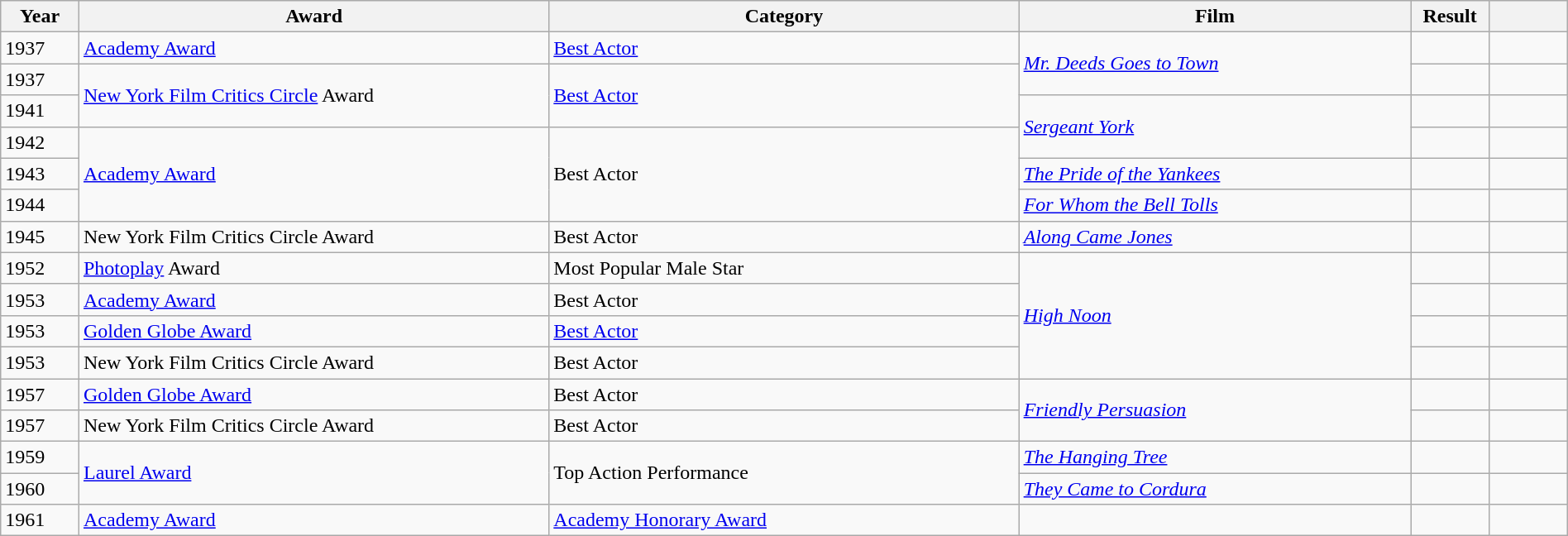<table class="wikitable sortable" style="width:100%;">
<tr>
<th style="width:5%;">Year</th>
<th style="width:30%;">Award</th>
<th style="width:30%;">Category</th>
<th style="width:25%;">Film</th>
<th style="width:5%;">Result</th>
<th style="width:5%;" class="unsortable"></th>
</tr>
<tr>
<td>1937</td>
<td><a href='#'>Academy Award</a></td>
<td><a href='#'>Best Actor</a></td>
<td rowspan="2"><em><a href='#'>Mr. Deeds Goes to Town</a></em></td>
<td></td>
<td></td>
</tr>
<tr>
<td>1937</td>
<td rowspan="2"><a href='#'>New York Film Critics Circle</a> Award</td>
<td rowspan="2"><a href='#'>Best Actor</a></td>
<td></td>
<td></td>
</tr>
<tr>
<td>1941</td>
<td rowspan="2"><em><a href='#'>Sergeant York</a></em></td>
<td></td>
<td></td>
</tr>
<tr>
<td>1942</td>
<td rowspan="3"><a href='#'>Academy Award</a></td>
<td rowspan="3">Best Actor</td>
<td></td>
<td></td>
</tr>
<tr>
<td>1943</td>
<td><em><a href='#'>The Pride of the Yankees</a></em></td>
<td></td>
<td></td>
</tr>
<tr>
<td>1944</td>
<td><em><a href='#'>For Whom the Bell Tolls</a></em></td>
<td></td>
<td></td>
</tr>
<tr>
<td>1945</td>
<td>New York Film Critics Circle Award</td>
<td>Best Actor</td>
<td><em><a href='#'>Along Came Jones</a></em></td>
<td></td>
<td></td>
</tr>
<tr>
<td>1952</td>
<td><a href='#'>Photoplay</a> Award</td>
<td>Most Popular Male Star</td>
<td rowspan="4"><em><a href='#'>High Noon</a></em></td>
<td></td>
<td></td>
</tr>
<tr>
<td>1953</td>
<td><a href='#'>Academy Award</a></td>
<td>Best Actor</td>
<td></td>
<td></td>
</tr>
<tr>
<td>1953</td>
<td><a href='#'>Golden Globe Award</a></td>
<td><a href='#'>Best Actor</a></td>
<td></td>
<td></td>
</tr>
<tr>
<td>1953</td>
<td>New York Film Critics Circle Award</td>
<td>Best Actor</td>
<td></td>
<td></td>
</tr>
<tr>
<td>1957</td>
<td><a href='#'>Golden Globe Award</a></td>
<td>Best Actor</td>
<td rowspan="2"><em><a href='#'>Friendly Persuasion</a></em></td>
<td></td>
<td></td>
</tr>
<tr>
<td>1957</td>
<td>New York Film Critics Circle Award</td>
<td>Best Actor</td>
<td></td>
<td></td>
</tr>
<tr>
<td>1959</td>
<td rowspan="2"><a href='#'>Laurel Award</a></td>
<td rowspan="2">Top Action Performance</td>
<td><em><a href='#'>The Hanging Tree</a></em></td>
<td></td>
<td></td>
</tr>
<tr>
<td>1960</td>
<td><em><a href='#'>They Came to Cordura</a></em></td>
<td></td>
<td></td>
</tr>
<tr>
<td>1961</td>
<td><a href='#'>Academy Award</a></td>
<td><a href='#'>Academy Honorary Award</a></td>
<td></td>
<td></td>
<td></td>
</tr>
</table>
